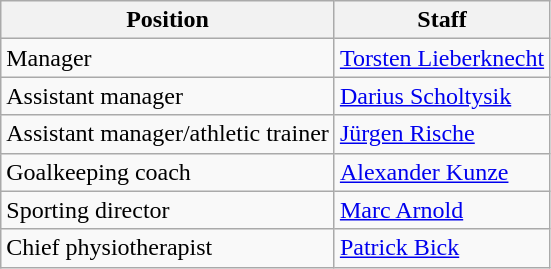<table class="wikitable">
<tr>
<th>Position</th>
<th>Staff</th>
</tr>
<tr>
<td>Manager</td>
<td><a href='#'>Torsten Lieberknecht</a></td>
</tr>
<tr>
<td>Assistant manager</td>
<td><a href='#'>Darius Scholtysik</a></td>
</tr>
<tr>
<td>Assistant manager/athletic trainer</td>
<td><a href='#'>Jürgen Rische</a></td>
</tr>
<tr>
<td>Goalkeeping coach</td>
<td><a href='#'>Alexander Kunze</a></td>
</tr>
<tr>
<td>Sporting director</td>
<td><a href='#'>Marc Arnold</a></td>
</tr>
<tr>
<td>Chief physiotherapist</td>
<td><a href='#'>Patrick Bick</a></td>
</tr>
</table>
